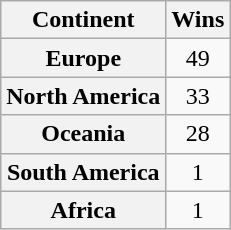<table class="wikitable plainrowheaders sortable" style="text-align:center;">
<tr>
<th scope=col>Continent</th>
<th scope=col>Wins</th>
</tr>
<tr>
<th scope=row align=left>Europe</th>
<td>49</td>
</tr>
<tr>
<th scope=row align=left>North America</th>
<td>33</td>
</tr>
<tr>
<th scope=row align=left>Oceania</th>
<td>28</td>
</tr>
<tr>
<th scope=row align=left>South America</th>
<td>1</td>
</tr>
<tr>
<th scope=row align=left>Africa</th>
<td>1</td>
</tr>
</table>
